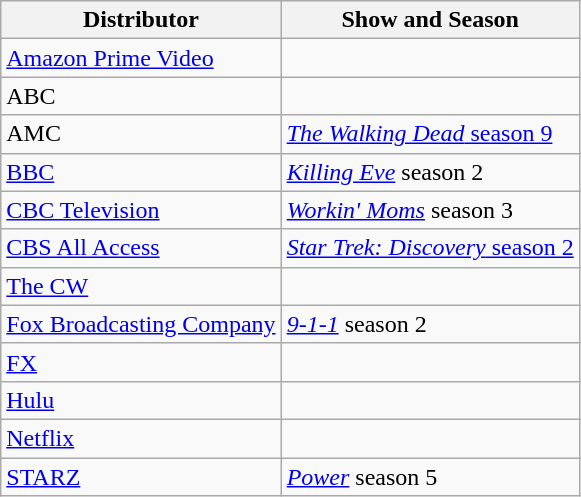<table class="wikitable">
<tr>
<th>Distributor</th>
<th>Show and Season</th>
</tr>
<tr>
<td><a href='#'>Amazon Prime Video</a></td>
<td></td>
</tr>
<tr>
<td>ABC</td>
<td></td>
</tr>
<tr>
<td>AMC</td>
<td><a href='#'><em>The Walking Dead</em> season 9</a></td>
</tr>
<tr>
<td><a href='#'>BBC</a></td>
<td><em><a href='#'>Killing Eve</a></em> season 2</td>
</tr>
<tr>
<td><a href='#'>CBC Television</a></td>
<td><em><a href='#'>Workin' Moms</a></em> season 3</td>
</tr>
<tr>
<td><a href='#'>CBS All Access</a></td>
<td><a href='#'><em>Star Trek: Discovery</em> season 2</a></td>
</tr>
<tr>
<td><a href='#'>The CW</a></td>
<td></td>
</tr>
<tr>
<td><a href='#'>Fox Broadcasting Company</a></td>
<td><a href='#'><em>9-1-1</em></a> season 2</td>
</tr>
<tr>
<td><a href='#'>FX</a></td>
<td></td>
</tr>
<tr>
<td><a href='#'>Hulu</a></td>
<td></td>
</tr>
<tr>
<td><a href='#'>Netflix</a></td>
<td></td>
</tr>
<tr>
<td><a href='#'>STARZ</a></td>
<td><em><a href='#'>Power</a></em> season 5</td>
</tr>
</table>
